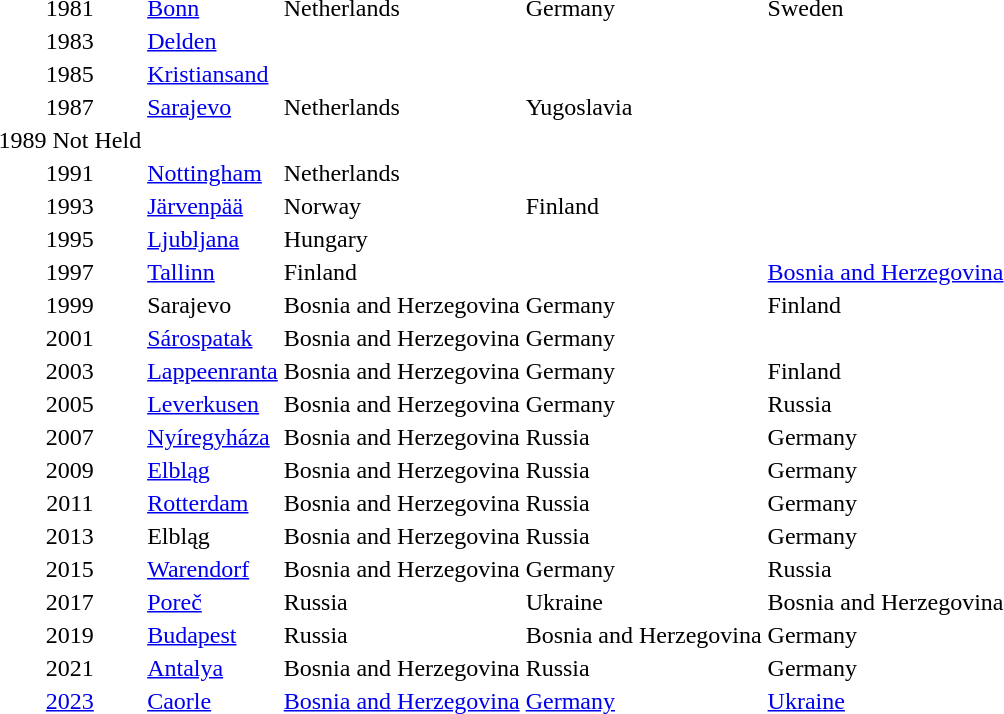<table>
<tr>
<td style="text-align: center;"> 1981</td>
<td><a href='#'>Bonn</a></td>
<td> Netherlands</td>
<td> Germany</td>
<td> Sweden</td>
</tr>
<tr>
<td style="text-align: center;"> 1983</td>
<td><a href='#'>Delden</a></td>
<td></td>
<td></td>
<td></td>
</tr>
<tr>
<td style="text-align: center;"> 1985</td>
<td><a href='#'>Kristiansand</a></td>
<td></td>
<td></td>
<td></td>
</tr>
<tr>
<td style="text-align: center;"> 1987</td>
<td><a href='#'>Sarajevo</a></td>
<td> Netherlands</td>
<td> Yugoslavia</td>
<td></td>
</tr>
<tr>
<td style="text-align: center;"> 1989 Not Held</td>
</tr>
<tr>
<td style="text-align: center;"> 1991</td>
<td><a href='#'>Nottingham</a></td>
<td> Netherlands</td>
<td></td>
<td></td>
</tr>
<tr>
<td style="text-align: center;"> 1993</td>
<td><a href='#'>Järvenpää</a></td>
<td> Norway</td>
<td> Finland</td>
<td></td>
</tr>
<tr>
<td style="text-align: center;"> 1995</td>
<td><a href='#'>Ljubljana</a></td>
<td> Hungary</td>
<td></td>
<td></td>
</tr>
<tr>
<td style="text-align: center;"> 1997</td>
<td><a href='#'>Tallinn</a></td>
<td> Finland</td>
<td></td>
<td> <a href='#'>Bosnia and Herzegovina</a></td>
</tr>
<tr>
<td style="text-align: center;"> 1999</td>
<td>Sarajevo</td>
<td> Bosnia and Herzegovina</td>
<td> Germany</td>
<td> Finland</td>
</tr>
<tr>
<td style="text-align: center;"> 2001</td>
<td><a href='#'>Sárospatak</a></td>
<td> Bosnia and Herzegovina</td>
<td> Germany</td>
<td></td>
</tr>
<tr>
<td style="text-align: center;"> 2003</td>
<td><a href='#'>Lappeenranta</a></td>
<td> Bosnia and Herzegovina</td>
<td> Germany</td>
<td> Finland</td>
</tr>
<tr>
<td style="text-align: center;"> 2005</td>
<td><a href='#'>Leverkusen</a></td>
<td> Bosnia and Herzegovina</td>
<td> Germany</td>
<td> Russia</td>
</tr>
<tr>
<td style="text-align: center;"> 2007</td>
<td><a href='#'>Nyíregyháza</a></td>
<td> Bosnia and Herzegovina</td>
<td> Russia</td>
<td> Germany</td>
</tr>
<tr>
<td style="text-align: center;"> 2009</td>
<td><a href='#'>Elbląg</a></td>
<td> Bosnia and Herzegovina</td>
<td> Russia</td>
<td> Germany</td>
</tr>
<tr>
<td style="text-align: center;"> 2011</td>
<td><a href='#'>Rotterdam</a></td>
<td> Bosnia and Herzegovina</td>
<td> Russia</td>
<td> Germany</td>
</tr>
<tr>
<td style="text-align: center;"> 2013</td>
<td>Elbląg</td>
<td> Bosnia and Herzegovina</td>
<td> Russia</td>
<td> Germany</td>
</tr>
<tr>
<td style="text-align: center;"> 2015</td>
<td><a href='#'>Warendorf</a></td>
<td> Bosnia and Herzegovina</td>
<td> Germany</td>
<td> Russia</td>
</tr>
<tr>
<td style="text-align: center;"> 2017</td>
<td><a href='#'>Poreč</a></td>
<td> Russia</td>
<td> Ukraine</td>
<td> Bosnia and Herzegovina</td>
</tr>
<tr>
<td style="text-align: center;"> 2019</td>
<td><a href='#'>Budapest</a></td>
<td> Russia</td>
<td> Bosnia and Herzegovina</td>
<td> Germany</td>
</tr>
<tr>
<td style="text-align: center;"> 2021</td>
<td><a href='#'>Antalya</a></td>
<td> Bosnia and Herzegovina</td>
<td> Russia</td>
<td> Germany</td>
</tr>
<tr>
<td style="text-align: center;"> <a href='#'>2023</a></td>
<td><a href='#'>Caorle</a></td>
<td> <a href='#'>Bosnia and Herzegovina</a></td>
<td> <a href='#'>Germany</a></td>
<td> <a href='#'>Ukraine</a></td>
</tr>
</table>
